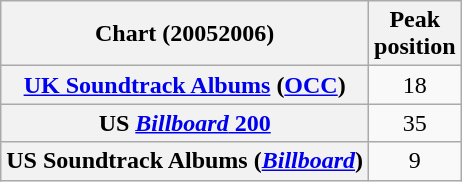<table class="wikitable plainrowheaders" style="text-align:center">
<tr>
<th scope="col">Chart (20052006)</th>
<th scope="col">Peak<br>position</th>
</tr>
<tr>
<th scope="row"><a href='#'>UK Soundtrack Albums</a> (<a href='#'>OCC</a>)</th>
<td>18</td>
</tr>
<tr>
<th scope="row">US <a href='#'><em>Billboard</em> 200</a></th>
<td>35</td>
</tr>
<tr>
<th scope="row">US Soundtrack Albums (<a href='#'><em>Billboard</em></a>)</th>
<td>9</td>
</tr>
</table>
